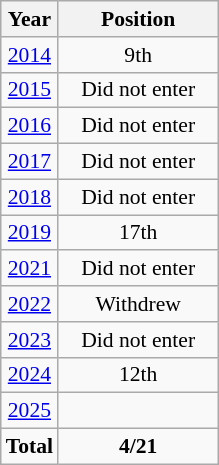<table class="wikitable"  style="text-align: center;font-size:90%;">
<tr>
<th>Year</th>
<th width="100">Position</th>
</tr>
<tr>
<td> <a href='#'>2014</a></td>
<td>9th</td>
</tr>
<tr>
<td> <a href='#'>2015</a></td>
<td>Did not enter</td>
</tr>
<tr>
<td> <a href='#'>2016</a></td>
<td>Did not enter</td>
</tr>
<tr>
<td> <a href='#'>2017</a></td>
<td>Did not enter</td>
</tr>
<tr>
<td> <a href='#'>2018</a></td>
<td>Did not enter</td>
</tr>
<tr>
<td> <a href='#'>2019</a></td>
<td>17th</td>
</tr>
<tr>
<td> <a href='#'>2021</a></td>
<td>Did not enter</td>
</tr>
<tr>
<td> <a href='#'>2022</a></td>
<td>Withdrew</td>
</tr>
<tr>
<td> <a href='#'>2023</a></td>
<td>Did not enter</td>
</tr>
<tr>
<td> <a href='#'>2024</a></td>
<td>12th</td>
</tr>
<tr>
<td> <a href='#'>2025</a></td>
<td></td>
</tr>
<tr>
<td><strong>Total</strong></td>
<td><strong>4/21</strong></td>
</tr>
</table>
